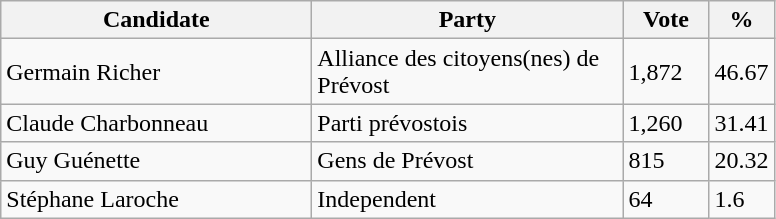<table class="wikitable">
<tr>
<th bgcolor="#DDDDFF" width="200px">Candidate</th>
<th bgcolor="#DDDDFF" width="200px">Party</th>
<th bgcolor="#DDDDFF" width="50px">Vote</th>
<th bgcolor="#DDDDFF" width="30px">%</th>
</tr>
<tr>
<td>Germain Richer</td>
<td>Alliance des citoyens(nes) de Prévost</td>
<td>1,872</td>
<td>46.67</td>
</tr>
<tr>
<td>Claude Charbonneau</td>
<td>Parti prévostois</td>
<td>1,260</td>
<td>31.41</td>
</tr>
<tr>
<td>Guy Guénette</td>
<td>Gens de Prévost</td>
<td>815</td>
<td>20.32</td>
</tr>
<tr>
<td>Stéphane Laroche</td>
<td>Independent</td>
<td>64</td>
<td>1.6</td>
</tr>
</table>
